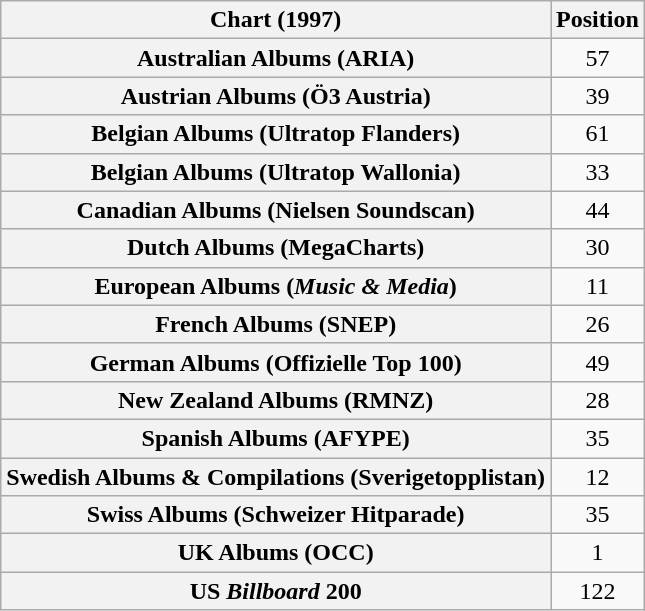<table class="wikitable plainrowheaders sortable">
<tr>
<th>Chart (1997)</th>
<th>Position</th>
</tr>
<tr>
<th scope="row">Australian Albums (ARIA)</th>
<td align=center>57</td>
</tr>
<tr>
<th scope="row">Austrian Albums (Ö3 Austria)</th>
<td align=center>39</td>
</tr>
<tr>
<th scope="row">Belgian Albums (Ultratop Flanders)</th>
<td align=center>61</td>
</tr>
<tr>
<th scope="row">Belgian Albums (Ultratop Wallonia)</th>
<td align=center>33</td>
</tr>
<tr>
<th scope="row">Canadian Albums (Nielsen Soundscan)</th>
<td align=center>44</td>
</tr>
<tr>
<th scope="row">Dutch Albums (MegaCharts)</th>
<td align=center>30</td>
</tr>
<tr>
<th scope="row">European Albums (<em>Music & Media</em>)</th>
<td align=center>11</td>
</tr>
<tr>
<th scope="row">French Albums (SNEP)</th>
<td align=center>26</td>
</tr>
<tr>
<th scope="row">German Albums (Offizielle Top 100)</th>
<td align=center>49</td>
</tr>
<tr>
<th scope="row">New Zealand Albums (RMNZ)</th>
<td align=center>28</td>
</tr>
<tr>
<th scope="row">Spanish Albums (AFYPE)</th>
<td align=center>35</td>
</tr>
<tr>
<th scope="row">Swedish Albums & Compilations (Sverigetopplistan)</th>
<td align=center>12</td>
</tr>
<tr>
<th scope="row">Swiss Albums (Schweizer Hitparade)</th>
<td align=center>35</td>
</tr>
<tr>
<th scope="row">UK Albums (OCC)</th>
<td align=center>1</td>
</tr>
<tr>
<th scope="row">US <em>Billboard</em> 200</th>
<td align=center>122</td>
</tr>
</table>
